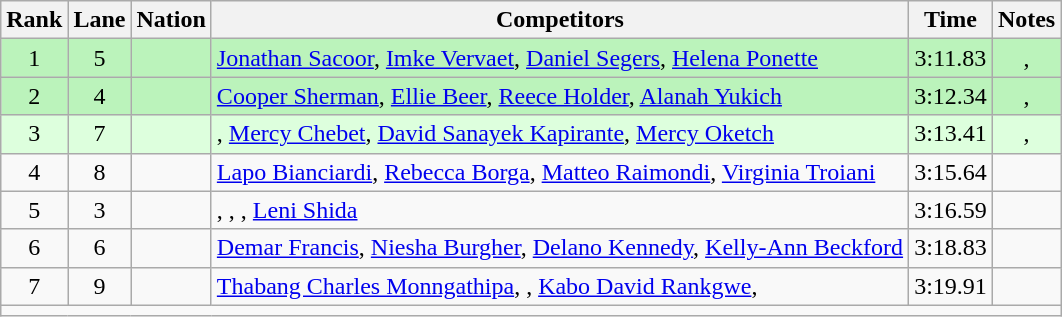<table class="wikitable sortable" style="text-align:center">
<tr>
<th scope="col" style="width: 10px;">Rank</th>
<th scope="col" style="width: 10px;">Lane</th>
<th scope="col">Nation</th>
<th scope="col">Competitors</th>
<th scope="col">Time</th>
<th scope="col">Notes</th>
</tr>
<tr bgcolor="#bbf3bb">
<td>1</td>
<td>5</td>
<td align="left"></td>
<td align="left"><a href='#'>Jonathan Sacoor</a>, <a href='#'>Imke Vervaet</a>, <a href='#'>Daniel Segers</a>, <a href='#'>Helena Ponette</a></td>
<td>3:11.83</td>
<td>, </td>
</tr>
<tr bgcolor="#bbf3bb">
<td>2</td>
<td>4</td>
<td align="left"></td>
<td align="left"><a href='#'>Cooper Sherman</a>, <a href='#'>Ellie Beer</a>, <a href='#'>Reece Holder</a>, <a href='#'>Alanah Yukich</a></td>
<td>3:12.34</td>
<td>, </td>
</tr>
<tr bgcolor=ddffdd>
<td>3</td>
<td>7</td>
<td align="left"></td>
<td align="left">, <a href='#'>Mercy Chebet</a>, <a href='#'>David Sanayek Kapirante</a>, <a href='#'>Mercy Oketch</a></td>
<td>3:13.41</td>
<td>, </td>
</tr>
<tr>
<td>4</td>
<td>8</td>
<td align="left"></td>
<td align="left"><a href='#'>Lapo Bianciardi</a>, <a href='#'>Rebecca Borga</a>, <a href='#'>Matteo Raimondi</a>, <a href='#'>Virginia Troiani</a></td>
<td>3:15.64</td>
<td></td>
</tr>
<tr>
<td>5</td>
<td>3</td>
<td align="left"></td>
<td align="left">, , , <a href='#'>Leni Shida</a></td>
<td>3:16.59</td>
<td><strong></strong></td>
</tr>
<tr>
<td>6</td>
<td>6</td>
<td align="left"></td>
<td align="left"><a href='#'>Demar Francis</a>, <a href='#'>Niesha Burgher</a>, <a href='#'>Delano Kennedy</a>, <a href='#'>Kelly-Ann Beckford</a></td>
<td>3:18.83</td>
<td></td>
</tr>
<tr>
<td>7</td>
<td>9</td>
<td align="left"></td>
<td align="left"><a href='#'>Thabang Charles Monngathipa</a>, , <a href='#'>Kabo David Rankgwe</a>, </td>
<td>3:19.91</td>
<td></td>
</tr>
<tr class="sortbottom">
<td colspan="6"></td>
</tr>
</table>
